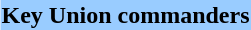<table align=right>
<tr>
<th bgcolor="#99ccff">Key Union commanders</th>
</tr>
<tr>
<td></td>
</tr>
</table>
